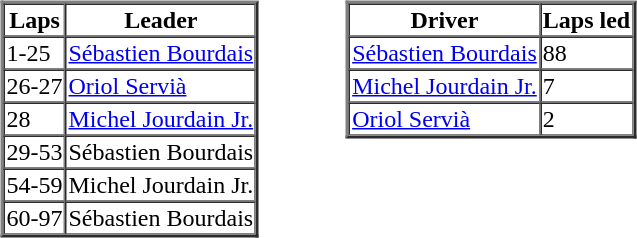<table>
<tr>
<td valign="top"><br><table border=2 cellspacing=0>
<tr>
<th>Laps</th>
<th>Leader</th>
</tr>
<tr>
<td>1-25</td>
<td><a href='#'>Sébastien Bourdais</a></td>
</tr>
<tr>
<td>26-27</td>
<td><a href='#'>Oriol Servià</a></td>
</tr>
<tr>
<td>28</td>
<td><a href='#'>Michel Jourdain Jr.</a></td>
</tr>
<tr>
<td>29-53</td>
<td>Sébastien Bourdais</td>
</tr>
<tr>
<td>54-59</td>
<td>Michel Jourdain Jr.</td>
</tr>
<tr>
<td>60-97</td>
<td>Sébastien Bourdais</td>
</tr>
</table>
</td>
<td width="50"> </td>
<td valign="top"><br><table border=2 cellspacing=0>
<tr>
<th>Driver</th>
<th>Laps led</th>
</tr>
<tr>
<td><a href='#'>Sébastien Bourdais</a></td>
<td>88</td>
</tr>
<tr>
<td><a href='#'>Michel Jourdain Jr.</a></td>
<td>7</td>
</tr>
<tr>
<td><a href='#'>Oriol Servià</a></td>
<td>2</td>
</tr>
</table>
</td>
</tr>
</table>
